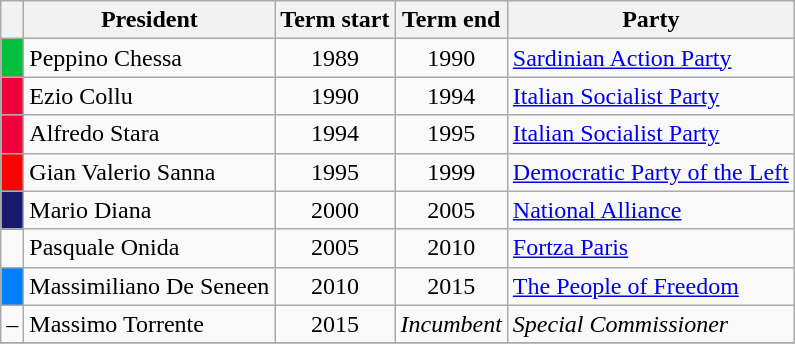<table class="wikitable">
<tr>
<th class=unsortable> </th>
<th>President</th>
<th>Term start</th>
<th>Term end</th>
<th>Party</th>
</tr>
<tr>
<th style="background:#03C03C;"></th>
<td>Peppino Chessa</td>
<td align=center>1989</td>
<td align=center>1990</td>
<td><a href='#'>Sardinian Action Party</a></td>
</tr>
<tr>
<th style="background:#F2003C;"></th>
<td>Ezio Collu</td>
<td align=center>1990</td>
<td align=center>1994</td>
<td><a href='#'>Italian Socialist Party</a></td>
</tr>
<tr>
<th style="background:#F2003C;"></th>
<td>Alfredo Stara</td>
<td align=center>1994</td>
<td align=center>1995</td>
<td><a href='#'>Italian Socialist Party</a></td>
</tr>
<tr>
<th style="background:#FF0000;"></th>
<td>Gian Valerio Sanna</td>
<td align=center>1995</td>
<td align=center>1999</td>
<td><a href='#'>Democratic Party of the Left</a></td>
</tr>
<tr>
<th style="background:#191970;"></th>
<td>Mario Diana</td>
<td align=center>2000</td>
<td align=center>2005</td>
<td><a href='#'>National Alliance</a></td>
</tr>
<tr>
<td></td>
<td>Pasquale Onida</td>
<td align=center>2005</td>
<td align=center>2010</td>
<td><a href='#'>Fortza Paris</a></td>
</tr>
<tr>
<th style="background:#007FFF;"></th>
<td>Massimiliano De Seneen</td>
<td align=center>2010</td>
<td align=center>2015</td>
<td><a href='#'>The People of Freedom</a></td>
</tr>
<tr>
<td>–</td>
<td>Massimo Torrente</td>
<td align=center>2015</td>
<td align=center><em>Incumbent</em></td>
<td><em>Special Commissioner</em></td>
</tr>
<tr>
</tr>
</table>
